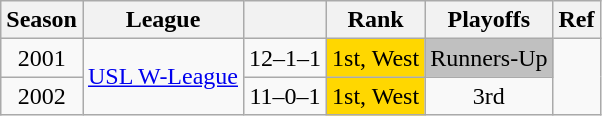<table class="wikitable" style="text-align: center;" style="width:60%">
<tr>
<th>Season</th>
<th>League</th>
<th></th>
<th>Rank</th>
<th>Playoffs</th>
<th>Ref</th>
</tr>
<tr>
<td>2001</td>
<td rowspan=2><a href='#'>USL W-League</a></td>
<td>12–1–1</td>
<td style="background:gold;">1st, West</td>
<td style="background:silver;">Runners-Up</td>
<td rowspan=2></td>
</tr>
<tr>
<td>2002</td>
<td>11–0–1</td>
<td style="background:gold;">1st, West</td>
<td>3rd</td>
</tr>
</table>
